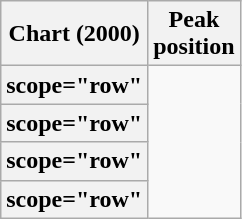<table class="wikitable sortable plainrowheaders">
<tr>
<th>Chart (2000)</th>
<th>Peak<br>position</th>
</tr>
<tr>
<th>scope="row" </th>
</tr>
<tr>
<th>scope="row" </th>
</tr>
<tr>
<th>scope="row" </th>
</tr>
<tr>
<th>scope="row" </th>
</tr>
</table>
